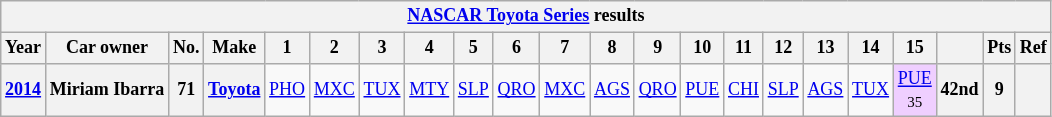<table class="wikitable" style="text-align:center; font-size:75%">
<tr>
<th colspan=22><a href='#'>NASCAR Toyota Series</a> results</th>
</tr>
<tr>
<th>Year</th>
<th>Car owner</th>
<th>No.</th>
<th>Make</th>
<th>1</th>
<th>2</th>
<th>3</th>
<th>4</th>
<th>5</th>
<th>6</th>
<th>7</th>
<th>8</th>
<th>9</th>
<th>10</th>
<th>11</th>
<th>12</th>
<th>13</th>
<th>14</th>
<th>15</th>
<th></th>
<th>Pts</th>
<th>Ref</th>
</tr>
<tr>
<th><a href='#'>2014</a></th>
<th>Miriam Ibarra</th>
<th>71</th>
<th><a href='#'>Toyota</a></th>
<td><a href='#'>PHO</a></td>
<td><a href='#'>MXC</a></td>
<td><a href='#'>TUX</a></td>
<td><a href='#'>MTY</a></td>
<td><a href='#'>SLP</a></td>
<td><a href='#'>QRO</a></td>
<td><a href='#'>MXC</a></td>
<td><a href='#'>AGS</a></td>
<td><a href='#'>QRO</a></td>
<td><a href='#'>PUE</a></td>
<td><a href='#'>CHI</a></td>
<td><a href='#'>SLP</a></td>
<td><a href='#'>AGS</a></td>
<td><a href='#'>TUX</a></td>
<td style="background:#EFCFFF;"><a href='#'>PUE</a><br><small>35</small></td>
<th>42nd</th>
<th>9</th>
<th></th>
</tr>
</table>
